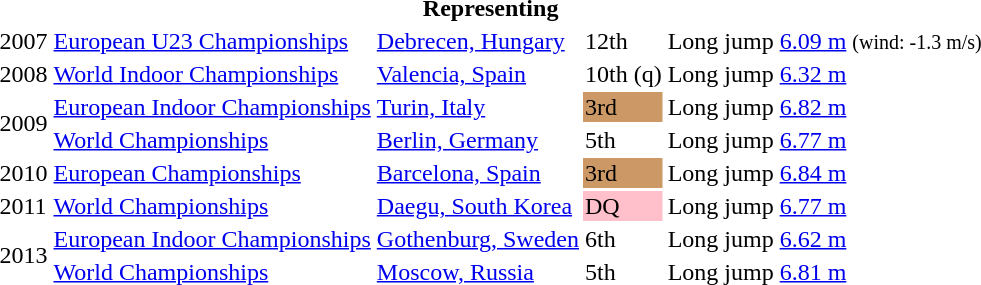<table>
<tr>
<th colspan="6">Representing </th>
</tr>
<tr>
<td>2007</td>
<td><a href='#'>European U23 Championships</a></td>
<td><a href='#'>Debrecen, Hungary</a></td>
<td>12th</td>
<td>Long jump</td>
<td><a href='#'>6.09 m</a> <small>(wind: -1.3 m/s)</small></td>
</tr>
<tr>
<td>2008</td>
<td><a href='#'>World Indoor Championships</a></td>
<td><a href='#'>Valencia, Spain</a></td>
<td>10th (q)</td>
<td>Long jump</td>
<td><a href='#'>6.32 m</a></td>
</tr>
<tr>
<td rowspan=2>2009</td>
<td><a href='#'>European Indoor Championships</a></td>
<td><a href='#'>Turin, Italy</a></td>
<td bgcolor=cc9966>3rd</td>
<td>Long jump</td>
<td><a href='#'>6.82 m</a></td>
</tr>
<tr>
<td><a href='#'>World Championships</a></td>
<td><a href='#'>Berlin, Germany</a></td>
<td>5th</td>
<td>Long jump</td>
<td><a href='#'>6.77 m</a></td>
</tr>
<tr>
<td>2010</td>
<td><a href='#'>European Championships</a></td>
<td><a href='#'>Barcelona, Spain</a></td>
<td bgcolor=cc9966>3rd</td>
<td>Long jump</td>
<td><a href='#'>6.84 m</a></td>
</tr>
<tr>
<td>2011</td>
<td><a href='#'>World Championships</a></td>
<td><a href='#'>Daegu, South Korea</a></td>
<td bgcolor=pink>DQ</td>
<td>Long jump</td>
<td><a href='#'>6.77 m</a></td>
</tr>
<tr>
<td rowspan=2>2013</td>
<td><a href='#'>European Indoor Championships</a></td>
<td><a href='#'>Gothenburg, Sweden</a></td>
<td>6th</td>
<td>Long jump</td>
<td><a href='#'>6.62 m</a></td>
</tr>
<tr>
<td><a href='#'>World Championships</a></td>
<td><a href='#'>Moscow, Russia</a></td>
<td>5th</td>
<td>Long jump</td>
<td><a href='#'>6.81 m</a></td>
</tr>
</table>
